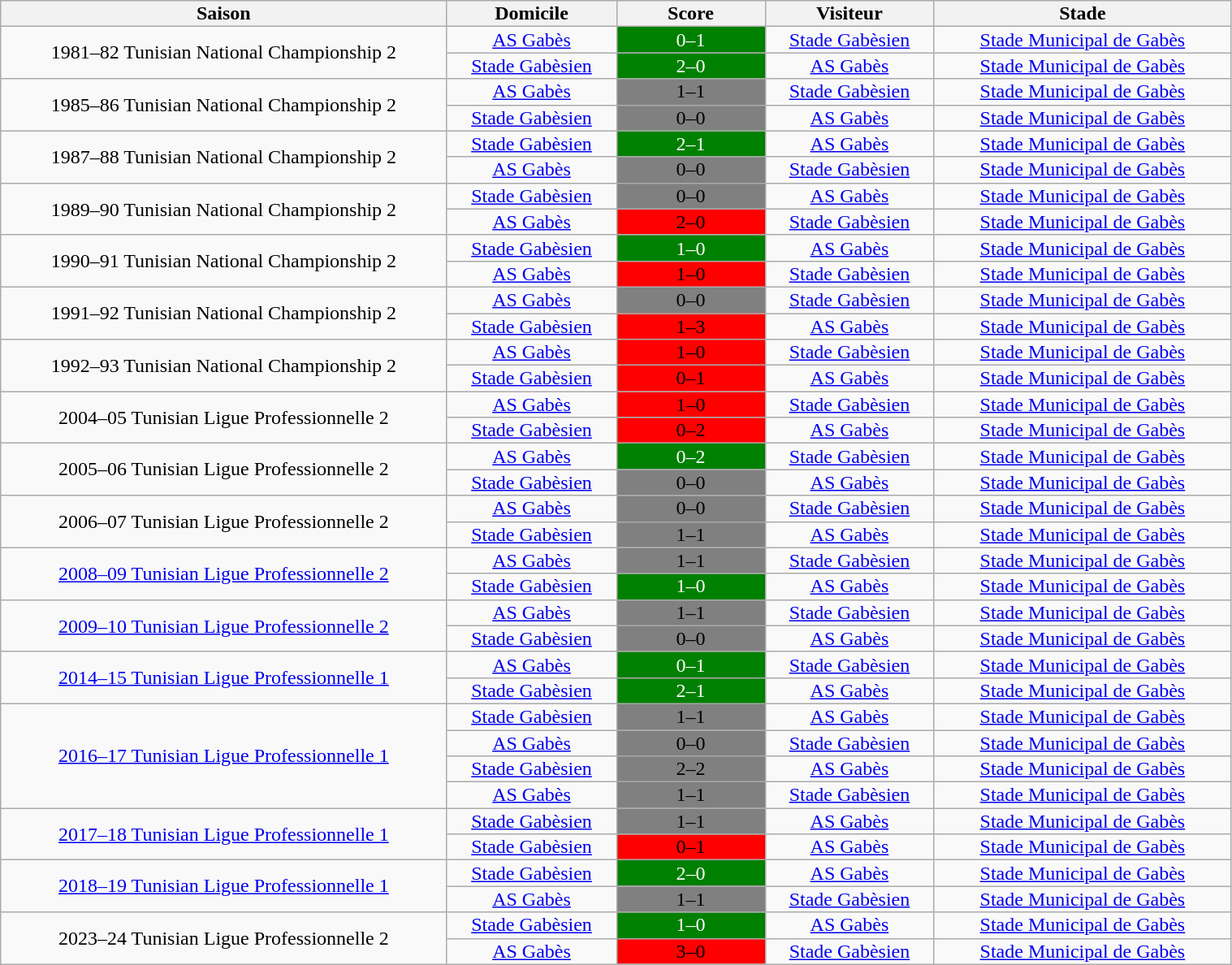<table class="wikitable" bgcolor="#253529;" style="text-align:center; font-size:100%; line-height:14px;" width="80%">
<tr>
<th width="15%">Saison</th>
<th width="5%">Domicile</th>
<th width="5%">Score</th>
<th width="5%">Visiteur</th>
<th width="10%">Stade</th>
</tr>
<tr>
<td rowspan="2">1981–82 Tunisian National Championship 2</td>
<td><a href='#'>AS Gabès</a></td>
<td style="color:#fff; background:#008000;">0–1</td>
<td><a href='#'>Stade Gabèsien</a></td>
<td><a href='#'>Stade Municipal de Gabès</a></td>
</tr>
<tr>
<td><a href='#'>Stade Gabèsien</a></td>
<td style="color:#fff; background:#008000;">2–0</td>
<td><a href='#'>AS Gabès</a></td>
<td><a href='#'>Stade Municipal de Gabès</a></td>
</tr>
<tr>
<td rowspan="2">1985–86 Tunisian National Championship 2</td>
<td><a href='#'>AS Gabès</a></td>
<td bgcolor="gray">1–1</td>
<td><a href='#'>Stade Gabèsien</a></td>
<td><a href='#'>Stade Municipal de Gabès</a></td>
</tr>
<tr>
<td><a href='#'>Stade Gabèsien</a></td>
<td bgcolor="gray">0–0</td>
<td><a href='#'>AS Gabès</a></td>
<td><a href='#'>Stade Municipal de Gabès</a></td>
</tr>
<tr>
<td rowspan="2">1987–88 Tunisian National Championship 2</td>
<td><a href='#'>Stade Gabèsien</a></td>
<td style="color:#fff; background:#008000;">2–1</td>
<td><a href='#'>AS Gabès</a></td>
<td><a href='#'>Stade Municipal de Gabès</a></td>
</tr>
<tr>
<td><a href='#'>AS Gabès</a></td>
<td bgcolor="gray">0–0</td>
<td><a href='#'>Stade Gabèsien</a></td>
<td><a href='#'>Stade Municipal de Gabès</a></td>
</tr>
<tr>
<td rowspan="2">1989–90 Tunisian National Championship 2</td>
<td><a href='#'>Stade Gabèsien</a></td>
<td bgcolor="gray">0–0</td>
<td><a href='#'>AS Gabès</a></td>
<td><a href='#'>Stade Municipal de Gabès</a></td>
</tr>
<tr>
<td><a href='#'>AS Gabès</a></td>
<td style="background:red;">2–0</td>
<td><a href='#'>Stade Gabèsien</a></td>
<td><a href='#'>Stade Municipal de Gabès</a></td>
</tr>
<tr>
<td rowspan="2">1990–91 Tunisian National Championship 2</td>
<td><a href='#'>Stade Gabèsien</a></td>
<td style="color:#fff; background:#008000;">1–0</td>
<td><a href='#'>AS Gabès</a></td>
<td><a href='#'>Stade Municipal de Gabès</a></td>
</tr>
<tr>
<td><a href='#'>AS Gabès</a></td>
<td style="background:red;">1–0</td>
<td><a href='#'>Stade Gabèsien</a></td>
<td><a href='#'>Stade Municipal de Gabès</a></td>
</tr>
<tr>
<td rowspan="2">1991–92 Tunisian National Championship 2</td>
<td><a href='#'>AS Gabès</a></td>
<td bgcolor="gray">0–0</td>
<td><a href='#'>Stade Gabèsien</a></td>
<td><a href='#'>Stade Municipal de Gabès</a></td>
</tr>
<tr>
<td><a href='#'>Stade Gabèsien</a></td>
<td style="background:red;">1–3</td>
<td><a href='#'>AS Gabès</a></td>
<td><a href='#'>Stade Municipal de Gabès</a></td>
</tr>
<tr>
<td rowspan="2">1992–93 Tunisian National Championship 2</td>
<td><a href='#'>AS Gabès</a></td>
<td style="background:red;">1–0</td>
<td><a href='#'>Stade Gabèsien</a></td>
<td><a href='#'>Stade Municipal de Gabès</a></td>
</tr>
<tr>
<td><a href='#'>Stade Gabèsien</a></td>
<td style="background:red;">0–1</td>
<td><a href='#'>AS Gabès</a></td>
<td><a href='#'>Stade Municipal de Gabès</a></td>
</tr>
<tr>
<td rowspan="2">2004–05 Tunisian Ligue Professionnelle 2</td>
<td><a href='#'>AS Gabès</a></td>
<td style="background:red;">1–0</td>
<td><a href='#'>Stade Gabèsien</a></td>
<td><a href='#'>Stade Municipal de Gabès</a></td>
</tr>
<tr>
<td><a href='#'>Stade Gabèsien</a></td>
<td style="background:red">0–2</td>
<td><a href='#'>AS Gabès</a></td>
<td><a href='#'>Stade Municipal de Gabès</a></td>
</tr>
<tr>
<td rowspan="2">2005–06 Tunisian Ligue Professionnelle 2</td>
<td><a href='#'>AS Gabès</a></td>
<td style="color:#fff; background:#008000;">0–2</td>
<td><a href='#'>Stade Gabèsien</a></td>
<td><a href='#'>Stade Municipal de Gabès</a></td>
</tr>
<tr>
<td><a href='#'>Stade Gabèsien</a></td>
<td bgcolor="gray">0–0</td>
<td><a href='#'>AS Gabès</a></td>
<td><a href='#'>Stade Municipal de Gabès</a></td>
</tr>
<tr>
<td rowspan="2">2006–07 Tunisian Ligue Professionnelle 2</td>
<td><a href='#'>AS Gabès</a></td>
<td bgcolor="gray">0–0</td>
<td><a href='#'>Stade Gabèsien</a></td>
<td><a href='#'>Stade Municipal de Gabès</a></td>
</tr>
<tr>
<td><a href='#'>Stade Gabèsien</a></td>
<td bgcolor="gray">1–1</td>
<td><a href='#'>AS Gabès</a></td>
<td><a href='#'>Stade Municipal de Gabès</a></td>
</tr>
<tr>
<td rowspan="2"><a href='#'>2008–09 Tunisian Ligue Professionnelle 2</a></td>
<td><a href='#'>AS Gabès</a></td>
<td bgcolor="gray">1–1</td>
<td><a href='#'>Stade Gabèsien</a></td>
<td><a href='#'>Stade Municipal de Gabès</a></td>
</tr>
<tr>
<td><a href='#'>Stade Gabèsien</a></td>
<td style="color:#fff; background:#008000;">1–0</td>
<td><a href='#'>AS Gabès</a></td>
<td><a href='#'>Stade Municipal de Gabès</a></td>
</tr>
<tr>
<td rowspan="2"><a href='#'>2009–10 Tunisian Ligue Professionnelle 2</a></td>
<td><a href='#'>AS Gabès</a></td>
<td bgcolor="gray">1–1</td>
<td><a href='#'>Stade Gabèsien</a></td>
<td><a href='#'>Stade Municipal de Gabès</a></td>
</tr>
<tr>
<td><a href='#'>Stade Gabèsien</a></td>
<td bgcolor="gray">0–0</td>
<td><a href='#'>AS Gabès</a></td>
<td><a href='#'>Stade Municipal de Gabès</a></td>
</tr>
<tr>
<td rowspan="2"><a href='#'>2014–15 Tunisian Ligue Professionnelle 1</a></td>
<td><a href='#'>AS Gabès</a></td>
<td style="color:#fff; background:#008000;">0–1</td>
<td><a href='#'>Stade Gabèsien</a></td>
<td><a href='#'>Stade Municipal de Gabès</a></td>
</tr>
<tr>
<td><a href='#'>Stade Gabèsien</a></td>
<td style="color:#fff; background:#008000;">2–1</td>
<td><a href='#'>AS Gabès</a></td>
<td><a href='#'>Stade Municipal de Gabès</a></td>
</tr>
<tr>
<td rowspan="4"><a href='#'>2016–17 Tunisian Ligue Professionnelle 1</a></td>
<td><a href='#'>Stade Gabèsien</a></td>
<td bgcolor="gray">1–1</td>
<td><a href='#'>AS Gabès</a></td>
<td><a href='#'>Stade Municipal de Gabès</a></td>
</tr>
<tr>
<td><a href='#'>AS Gabès</a></td>
<td bgcolor="gray">0–0</td>
<td><a href='#'>Stade Gabèsien</a></td>
<td><a href='#'>Stade Municipal de Gabès</a></td>
</tr>
<tr>
<td><a href='#'>Stade Gabèsien</a></td>
<td bgcolor="gray">2–2</td>
<td><a href='#'>AS Gabès</a></td>
<td><a href='#'>Stade Municipal de Gabès</a></td>
</tr>
<tr>
<td><a href='#'>AS Gabès</a></td>
<td bgcolor="gray">1–1</td>
<td><a href='#'>Stade Gabèsien</a></td>
<td><a href='#'>Stade Municipal de Gabès</a></td>
</tr>
<tr>
<td rowspan="2"><a href='#'>2017–18 Tunisian Ligue Professionnelle 1</a></td>
<td><a href='#'>Stade Gabèsien</a></td>
<td bgcolor="gray">1–1</td>
<td><a href='#'>AS Gabès</a></td>
<td><a href='#'>Stade Municipal de Gabès</a></td>
</tr>
<tr>
<td><a href='#'>Stade Gabèsien</a></td>
<td style="background:red;">0–1</td>
<td><a href='#'>AS Gabès</a></td>
<td><a href='#'>Stade Municipal de Gabès</a></td>
</tr>
<tr>
<td rowspan="2"><a href='#'>2018–19 Tunisian Ligue Professionnelle 1</a></td>
<td><a href='#'>Stade Gabèsien</a></td>
<td style="color:#fff;background:#008000;">2–0</td>
<td><a href='#'>AS Gabès</a></td>
<td><a href='#'>Stade Municipal de Gabès</a></td>
</tr>
<tr>
<td><a href='#'>AS Gabès</a></td>
<td bgcolor="gray">1–1</td>
<td><a href='#'>Stade Gabèsien</a></td>
<td><a href='#'>Stade Municipal de Gabès</a></td>
</tr>
<tr>
<td rowspan="2">2023–24 Tunisian Ligue Professionnelle 2</td>
<td><a href='#'>Stade Gabèsien</a></td>
<td style="color:#fff; background:#008000;">1–0</td>
<td><a href='#'>AS Gabès</a></td>
<td><a href='#'>Stade Municipal de Gabès</a></td>
</tr>
<tr>
<td><a href='#'>AS Gabès</a></td>
<td style="background:red;">3–0</td>
<td><a href='#'>Stade Gabèsien</a></td>
<td><a href='#'>Stade Municipal de Gabès</a></td>
</tr>
</table>
